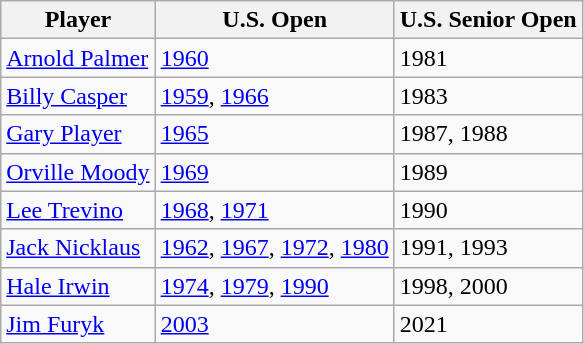<table class="wikitable">
<tr>
<th>Player</th>
<th>U.S. Open</th>
<th>U.S. Senior Open</th>
</tr>
<tr>
<td><a href='#'>Arnold Palmer</a></td>
<td><a href='#'>1960</a></td>
<td>1981</td>
</tr>
<tr>
<td><a href='#'>Billy Casper</a></td>
<td><a href='#'>1959</a>, <a href='#'>1966</a></td>
<td>1983</td>
</tr>
<tr>
<td><a href='#'>Gary Player</a></td>
<td><a href='#'>1965</a></td>
<td>1987, 1988</td>
</tr>
<tr>
<td><a href='#'>Orville Moody</a></td>
<td><a href='#'>1969</a></td>
<td>1989</td>
</tr>
<tr>
<td><a href='#'>Lee Trevino</a></td>
<td><a href='#'>1968</a>, <a href='#'>1971</a></td>
<td>1990</td>
</tr>
<tr>
<td><a href='#'>Jack Nicklaus</a></td>
<td><a href='#'>1962</a>, <a href='#'>1967</a>, <a href='#'>1972</a>, <a href='#'>1980</a></td>
<td>1991, 1993</td>
</tr>
<tr>
<td><a href='#'>Hale Irwin</a></td>
<td><a href='#'>1974</a>, <a href='#'>1979</a>, <a href='#'>1990</a></td>
<td>1998, 2000</td>
</tr>
<tr>
<td><a href='#'>Jim Furyk</a></td>
<td><a href='#'>2003</a></td>
<td>2021</td>
</tr>
</table>
